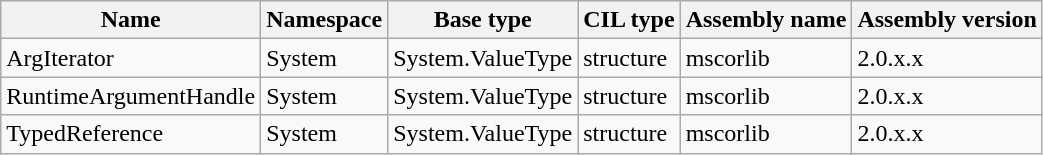<table class="sortable wikitable">
<tr>
<th>Name</th>
<th>Namespace</th>
<th>Base type</th>
<th>CIL type</th>
<th>Assembly name</th>
<th>Assembly version</th>
</tr>
<tr>
<td>ArgIterator</td>
<td>System</td>
<td>System.ValueType</td>
<td>structure</td>
<td>mscorlib</td>
<td>2.0.x.x</td>
</tr>
<tr>
<td>RuntimeArgumentHandle</td>
<td>System</td>
<td>System.ValueType</td>
<td>structure</td>
<td>mscorlib</td>
<td>2.0.x.x</td>
</tr>
<tr>
<td>TypedReference</td>
<td>System</td>
<td>System.ValueType</td>
<td>structure</td>
<td>mscorlib</td>
<td>2.0.x.x</td>
</tr>
</table>
